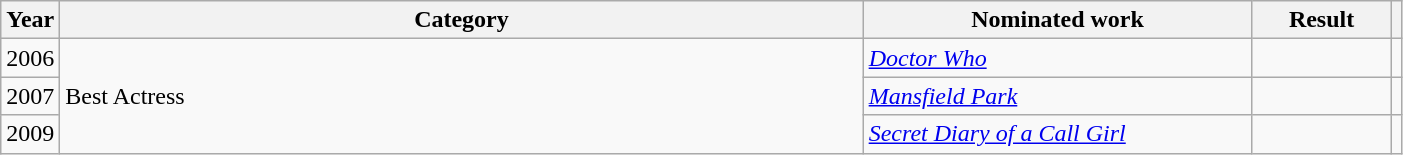<table class="wikitable" width = 74%>
<tr>
<th width=4%>Year</th>
<th width=58%>Category</th>
<th width=28%>Nominated work</th>
<th width=10%>Result</th>
<th width=5%></th>
</tr>
<tr>
<td>2006</td>
<td rowspan="3">Best Actress</td>
<td><em><a href='#'>Doctor Who</a></em></td>
<td></td>
<td></td>
</tr>
<tr>
<td>2007</td>
<td><em><a href='#'>Mansfield Park</a></em></td>
<td></td>
<td></td>
</tr>
<tr>
<td>2009</td>
<td><em><a href='#'>Secret Diary of a Call Girl</a></em></td>
<td></td>
<td></td>
</tr>
</table>
